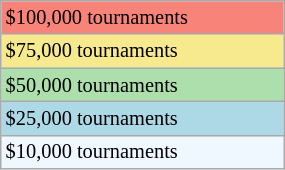<table class="wikitable" style="font-size:85%;" width=15%>
<tr bgcolor="#F88379">
<td>$100,000 tournaments</td>
</tr>
<tr bgcolor="#F7E98E">
<td>$75,000 tournaments</td>
</tr>
<tr bgcolor="#ADDFAD">
<td>$50,000 tournaments</td>
</tr>
<tr bgcolor="lightblue">
<td>$25,000 tournaments</td>
</tr>
<tr bgcolor="#f0f8ff">
<td>$10,000 tournaments</td>
</tr>
</table>
